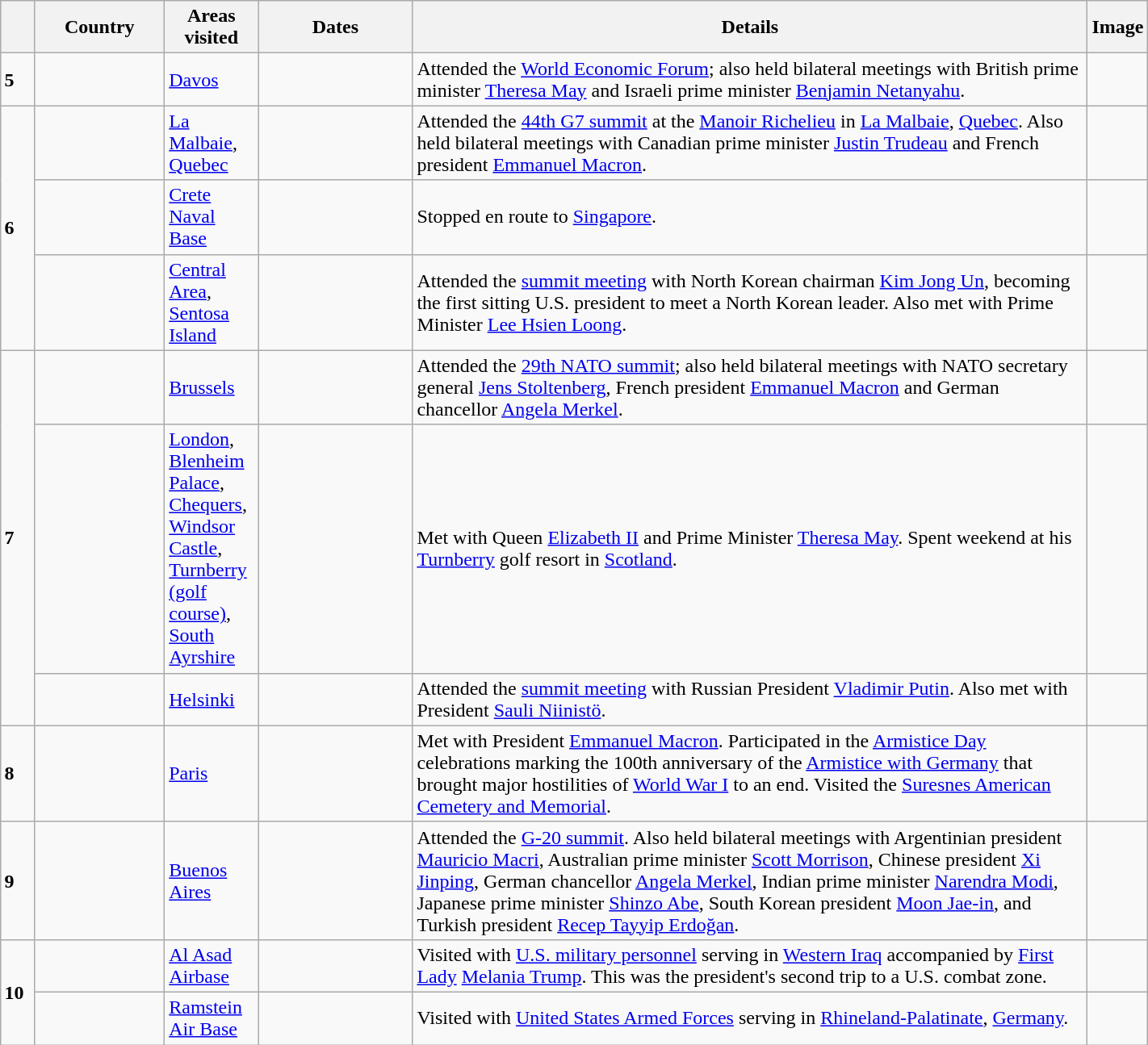<table class="wikitable sortable" style="margin:1em auto 1em auto;">
<tr>
<th style="width: 3%;"></th>
<th width=100>Country</th>
<th width=70>Areas visited</th>
<th width=120>Dates</th>
<th width=550>Details</th>
<th>Image</th>
</tr>
<tr>
<td><strong>5</strong></td>
<td></td>
<td><a href='#'>Davos</a></td>
<td></td>
<td>Attended the <a href='#'>World Economic Forum</a>; also held bilateral meetings with British prime minister <a href='#'>Theresa May</a> and Israeli prime minister <a href='#'>Benjamin Netanyahu</a>.</td>
<td></td>
</tr>
<tr>
<td rowspan=3><strong>6</strong></td>
<td></td>
<td><a href='#'>La Malbaie</a>, <a href='#'>Quebec</a></td>
<td></td>
<td>Attended the <a href='#'>44th G7 summit</a> at the <a href='#'>Manoir Richelieu</a> in <a href='#'>La Malbaie</a>, <a href='#'>Quebec</a>. Also held bilateral meetings with Canadian prime minister <a href='#'>Justin Trudeau</a> and French president <a href='#'>Emmanuel Macron</a>.</td>
<td></td>
</tr>
<tr>
<td></td>
<td><a href='#'>Crete Naval Base</a></td>
<td></td>
<td>Stopped en route to <a href='#'>Singapore</a>.</td>
<td></td>
</tr>
<tr>
<td></td>
<td><a href='#'>Central Area</a>,<br><a href='#'>Sentosa Island</a></td>
<td></td>
<td>Attended the <a href='#'>summit meeting</a> with North Korean chairman <a href='#'>Kim Jong Un</a>, becoming the first sitting U.S. president to meet a North Korean leader. Also met with Prime Minister <a href='#'>Lee Hsien Loong</a>.</td>
<td></td>
</tr>
<tr>
<td rowspan=3><strong>7</strong></td>
<td></td>
<td><a href='#'>Brussels</a></td>
<td></td>
<td>Attended the <a href='#'>29th NATO summit</a>; also held bilateral meetings with NATO secretary general <a href='#'>Jens Stoltenberg</a>, French president <a href='#'>Emmanuel Macron</a> and German chancellor <a href='#'>Angela Merkel</a>.</td>
<td></td>
</tr>
<tr>
<td></td>
<td><a href='#'>London</a>,<br><a href='#'>Blenheim Palace</a>,<br><a href='#'>Chequers</a>,<br><a href='#'>Windsor Castle</a>,<br><a href='#'>Turnberry (golf course)</a>,<br><a href='#'>South Ayrshire</a></td>
<td></td>
<td>Met with Queen <a href='#'>Elizabeth II</a> and Prime Minister <a href='#'>Theresa May</a>. Spent weekend at his <a href='#'>Turnberry</a> golf resort in <a href='#'>Scotland</a>.</td>
<td></td>
</tr>
<tr>
<td></td>
<td><a href='#'>Helsinki</a></td>
<td></td>
<td>Attended the <a href='#'>summit meeting</a> with Russian President <a href='#'>Vladimir Putin</a>. Also met with President <a href='#'>Sauli Niinistö</a>.</td>
<td></td>
</tr>
<tr>
<td><strong>8</strong></td>
<td></td>
<td><a href='#'>Paris</a></td>
<td></td>
<td>Met with President <a href='#'>Emmanuel Macron</a>. Participated in the <a href='#'>Armistice Day</a> celebrations marking the 100th anniversary of the <a href='#'>Armistice with Germany</a> that brought major hostilities of <a href='#'>World War I</a> to an end. Visited the <a href='#'>Suresnes American Cemetery and Memorial</a>.</td>
<td></td>
</tr>
<tr>
<td><strong>9</strong></td>
<td></td>
<td><a href='#'>Buenos Aires</a></td>
<td></td>
<td>Attended the <a href='#'>G-20 summit</a>. Also held bilateral meetings with Argentinian president <a href='#'>Mauricio Macri</a>, Australian prime minister <a href='#'>Scott Morrison</a>, Chinese president <a href='#'>Xi Jinping</a>, German chancellor <a href='#'>Angela Merkel</a>, Indian prime minister <a href='#'>Narendra Modi</a>, Japanese prime minister <a href='#'>Shinzo Abe</a>, South Korean president <a href='#'>Moon Jae-in</a>, and Turkish president <a href='#'>Recep Tayyip Erdoğan</a>.</td>
<td></td>
</tr>
<tr>
<td rowspan=2><strong>10</strong></td>
<td></td>
<td><a href='#'>Al Asad Airbase</a></td>
<td></td>
<td>Visited with <a href='#'>U.S. military personnel</a> serving in <a href='#'>Western Iraq</a> accompanied by <a href='#'>First Lady</a> <a href='#'>Melania Trump</a>. This was the president's second trip to a U.S. combat zone.</td>
<td></td>
</tr>
<tr>
<td></td>
<td><a href='#'>Ramstein Air Base</a></td>
<td></td>
<td>Visited with <a href='#'>United States Armed Forces</a> serving in <a href='#'>Rhineland-Palatinate</a>, <a href='#'>Germany</a>.</td>
<td></td>
</tr>
</table>
